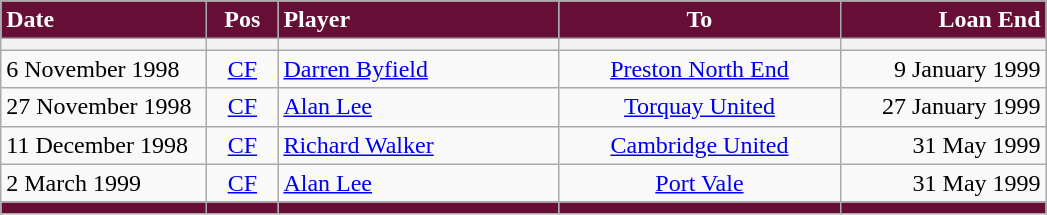<table class="wikitable">
<tr>
<th style="background:#670E36; color:#ffffff; text-align:left; width:130px">Date</th>
<th style="background:#670E36; color:#ffffff; text-align:center; width:40px">Pos</th>
<th style="background:#670E36; color:#ffffff; text-align:left; width:180px">Player</th>
<th style="background:#670E36; color:#ffffff; text-align:center; width:180px">To</th>
<th style="background:#670E36; color:#ffffff; text-align:right; width:130px">Loan End</th>
</tr>
<tr>
<th></th>
<th></th>
<th></th>
<th></th>
<th></th>
</tr>
<tr>
<td>6 November 1998</td>
<td style="text-align:center;"><a href='#'>CF</a></td>
<td> <a href='#'>Darren Byfield</a></td>
<td style="text-align:center;"><a href='#'>Preston North End</a></td>
<td style="text-align:right;">9 January 1999</td>
</tr>
<tr>
<td>27 November 1998</td>
<td style="text-align:center;"><a href='#'>CF</a></td>
<td> <a href='#'>Alan Lee</a></td>
<td style="text-align:center;"><a href='#'>Torquay United</a></td>
<td style="text-align:right;">27 January 1999</td>
</tr>
<tr>
<td>11 December 1998</td>
<td style="text-align:center;"><a href='#'>CF</a></td>
<td><a href='#'>Richard Walker</a></td>
<td style="text-align:center;"><a href='#'>Cambridge United</a></td>
<td style="text-align:right;">31 May 1999</td>
</tr>
<tr>
<td>2 March 1999</td>
<td style="text-align:center;"><a href='#'>CF</a></td>
<td> <a href='#'>Alan Lee</a></td>
<td style="text-align:center;"><a href='#'>Port Vale</a></td>
<td style="text-align:right;">31 May 1999</td>
</tr>
<tr>
<th style="background:#670E36;"></th>
<th style="background:#670E36;"></th>
<th style="background:#670E36;"></th>
<th style="background:#670E36;"></th>
<th style="background:#670E36;"></th>
</tr>
</table>
